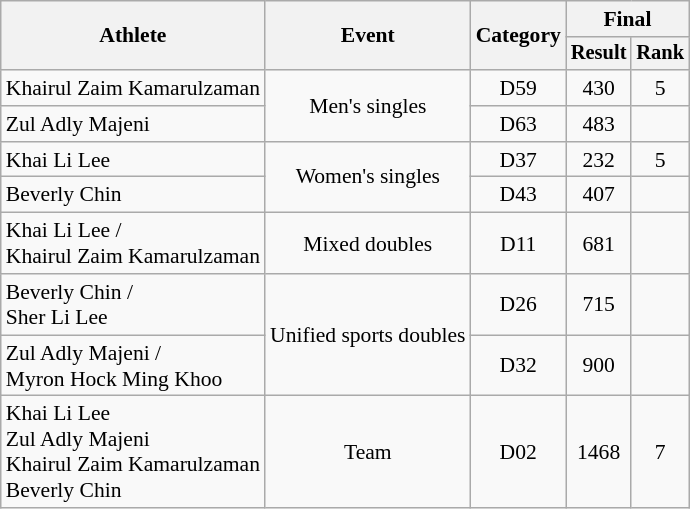<table class="wikitable" style="font-size:90%">
<tr>
<th rowspan=2>Athlete</th>
<th rowspan=2>Event</th>
<th rowspan=2>Category</th>
<th colspan=2>Final</th>
</tr>
<tr style="font-size:95%">
<th>Result</th>
<th>Rank</th>
</tr>
<tr align=center>
<td align=left>Khairul Zaim Kamarulzaman</td>
<td rowspan=2>Men's singles</td>
<td>D59</td>
<td>430</td>
<td>5</td>
</tr>
<tr align=center>
<td align=left>Zul Adly Majeni</td>
<td>D63</td>
<td>483</td>
<td></td>
</tr>
<tr align=center>
<td align=left>Khai Li Lee</td>
<td rowspan=2>Women's singles</td>
<td>D37</td>
<td>232</td>
<td>5</td>
</tr>
<tr align=center>
<td align=left>Beverly Chin</td>
<td>D43</td>
<td>407</td>
<td></td>
</tr>
<tr align=center>
<td align=left>Khai Li Lee /<br>Khairul Zaim Kamarulzaman</td>
<td>Mixed doubles</td>
<td>D11</td>
<td>681</td>
<td></td>
</tr>
<tr align=center>
<td align=left>Beverly Chin /<br>Sher Li Lee</td>
<td rowspan=2>Unified sports doubles</td>
<td>D26</td>
<td>715</td>
<td></td>
</tr>
<tr align=center>
<td align=left>Zul Adly Majeni /<br>Myron Hock Ming Khoo</td>
<td>D32</td>
<td>900</td>
<td></td>
</tr>
<tr align=center>
<td align=left>Khai Li Lee<br>Zul Adly Majeni<br>Khairul Zaim Kamarulzaman<br>Beverly Chin</td>
<td>Team</td>
<td>D02</td>
<td>1468</td>
<td>7</td>
</tr>
</table>
